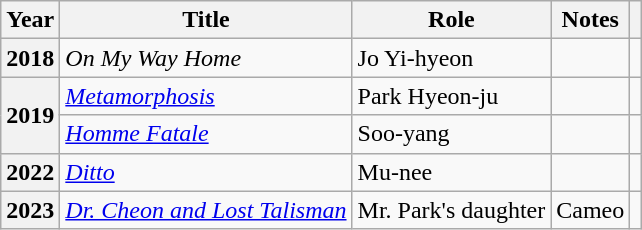<table class="wikitable plainrowheaders sortable">
<tr>
<th scope="col">Year</th>
<th scope="col">Title</th>
<th scope="col">Role</th>
<th scope="col" class="unsortable">Notes</th>
<th scope="col" class="unsortable"></th>
</tr>
<tr>
<th scope="row">2018</th>
<td><em>On My Way Home</em></td>
<td>Jo Yi-hyeon</td>
<td></td>
<td style="text-align:center"></td>
</tr>
<tr>
<th scope="row" rowspan="2">2019</th>
<td><em><a href='#'>Metamorphosis</a></em></td>
<td>Park Hyeon-ju</td>
<td></td>
<td style="text-align:center"></td>
</tr>
<tr>
<td><em><a href='#'>Homme Fatale</a></em></td>
<td>Soo-yang</td>
<td></td>
<td style="text-align:center"></td>
</tr>
<tr>
<th scope="row">2022</th>
<td><em><a href='#'>Ditto</a></em></td>
<td>Mu-nee</td>
<td></td>
<td style="text-align:center"></td>
</tr>
<tr>
<th scope="row">2023</th>
<td><em><a href='#'>Dr. Cheon and Lost Talisman</a></em></td>
<td>Mr. Park's daughter</td>
<td>Cameo</td>
<td style="text-align:center"></td>
</tr>
</table>
